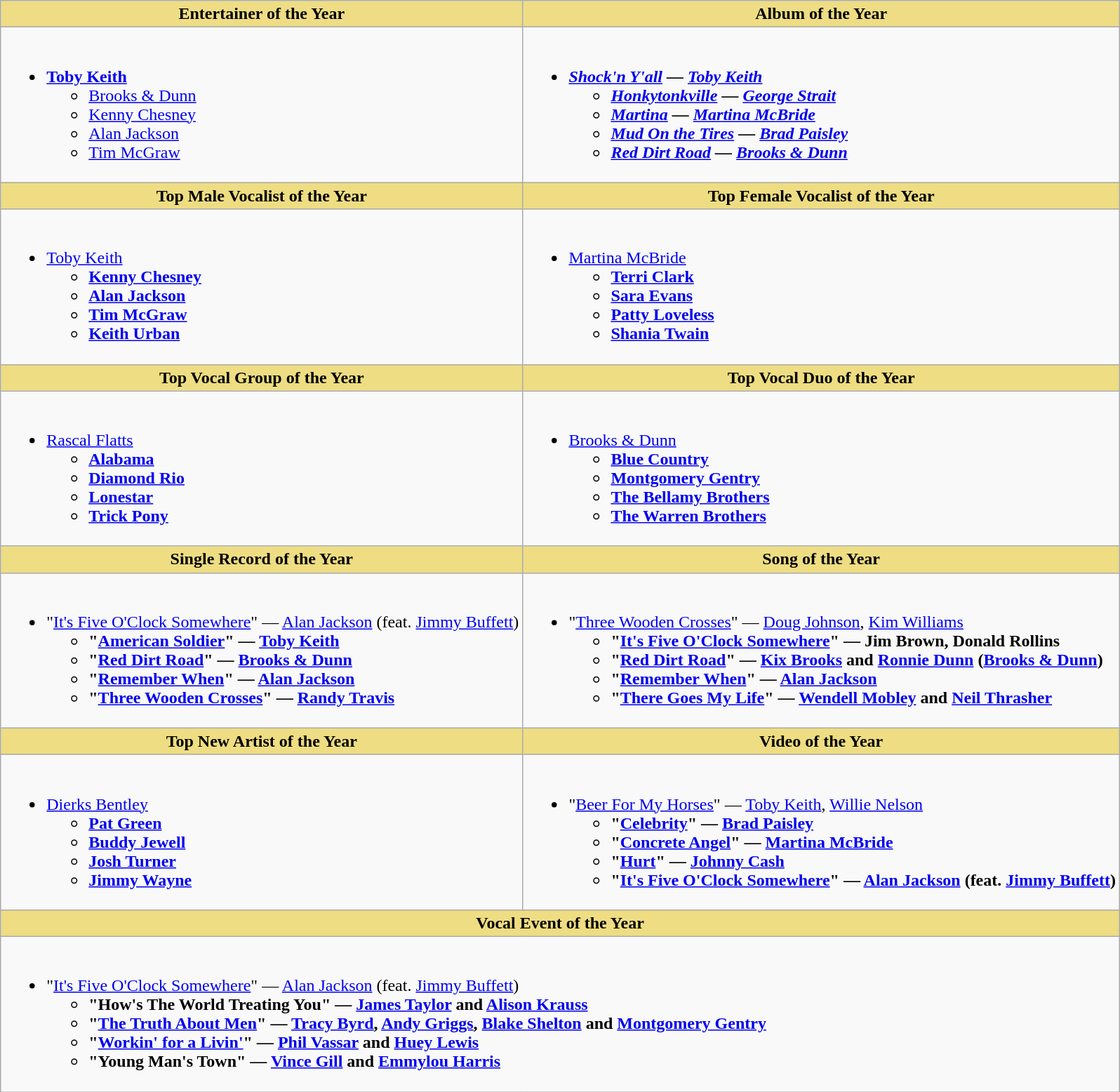<table class="wikitable">
<tr>
<th style="background:#EEDD85; width=50%">Entertainer of the Year</th>
<th style="background:#EEDD85; width=50%">Album of the Year</th>
</tr>
<tr>
<td valign="top"><br><ul><li><strong><a href='#'>Toby Keith</a></strong><ul><li><a href='#'>Brooks & Dunn</a></li><li><a href='#'>Kenny Chesney</a></li><li><a href='#'>Alan Jackson</a></li><li><a href='#'>Tim McGraw</a></li></ul></li></ul></td>
<td valign="top"><br><ul><li><strong><em><a href='#'>Shock'n Y'all</a><em> — <a href='#'>Toby Keith</a><strong><ul><li></em><a href='#'>Honkytonkville</a><em> — <a href='#'>George Strait</a></li><li></em><a href='#'>Martina</a><em> — <a href='#'>Martina McBride</a></li><li></em><a href='#'>Mud On the Tires</a><em> — <a href='#'>Brad Paisley</a></li><li></em><a href='#'>Red Dirt Road</a><em> — <a href='#'>Brooks & Dunn</a></li></ul></li></ul></td>
</tr>
<tr>
<th style="background:#EEDD82; width=50%">Top Male Vocalist of the Year</th>
<th style="background:#EEDD82; width=50%">Top Female Vocalist of the Year</th>
</tr>
<tr>
<td valign="top"><br><ul><li></strong><a href='#'>Toby Keith</a><strong><ul><li><a href='#'>Kenny Chesney</a></li><li><a href='#'>Alan Jackson</a></li><li><a href='#'>Tim McGraw</a></li><li><a href='#'>Keith Urban</a></li></ul></li></ul></td>
<td valign="top"><br><ul><li></strong><a href='#'>Martina McBride</a><strong><ul><li><a href='#'>Terri Clark</a></li><li><a href='#'>Sara Evans</a></li><li><a href='#'>Patty Loveless</a></li><li><a href='#'>Shania Twain</a></li></ul></li></ul></td>
</tr>
<tr>
<th style="background:#EEDD82; width=50%">Top Vocal Group of the Year</th>
<th style="background:#EEDD82; width=50%">Top Vocal Duo of the Year</th>
</tr>
<tr>
<td valign="top"><br><ul><li></strong><a href='#'>Rascal Flatts</a><strong><ul><li><a href='#'>Alabama</a></li><li><a href='#'>Diamond Rio</a></li><li><a href='#'>Lonestar</a></li><li><a href='#'>Trick Pony</a></li></ul></li></ul></td>
<td valign="top"><br><ul><li></strong><a href='#'>Brooks & Dunn</a><strong><ul><li><a href='#'>Blue Country</a></li><li><a href='#'>Montgomery Gentry</a></li><li><a href='#'>The Bellamy Brothers</a></li><li><a href='#'>The Warren Brothers</a></li></ul></li></ul></td>
</tr>
<tr>
<th style="background:#EEDD82; width=50%">Single Record of the Year</th>
<th style="background:#EEDD82; width=50%">Song of the Year</th>
</tr>
<tr>
<td valign="top"><br><ul><li></strong>"<a href='#'>It's Five O'Clock Somewhere</a>" — <a href='#'>Alan Jackson</a> (feat. <a href='#'>Jimmy Buffett</a>)<strong><ul><li>"<a href='#'>American Soldier</a>" — <a href='#'>Toby Keith</a></li><li>"<a href='#'>Red Dirt Road</a>" — <a href='#'>Brooks & Dunn</a></li><li>"<a href='#'>Remember When</a>" — <a href='#'>Alan Jackson</a></li><li>"<a href='#'>Three Wooden Crosses</a>" — <a href='#'>Randy Travis</a></li></ul></li></ul></td>
<td valign="top"><br><ul><li></strong>"<a href='#'>Three Wooden Crosses</a>" — <a href='#'>Doug Johnson</a>, <a href='#'>Kim Williams</a><strong><ul><li>"<a href='#'>It's Five O'Clock Somewhere</a>" — Jim Brown, Donald Rollins</li><li>"<a href='#'>Red Dirt Road</a>" — <a href='#'>Kix Brooks</a> and <a href='#'>Ronnie Dunn</a> (<a href='#'>Brooks & Dunn</a>)</li><li>"<a href='#'>Remember When</a>" — <a href='#'>Alan Jackson</a></li><li>"<a href='#'>There Goes My Life</a>" — <a href='#'>Wendell Mobley</a> and <a href='#'>Neil Thrasher</a></li></ul></li></ul></td>
</tr>
<tr>
<th style="background:#EEDD82; width=50%">Top New Artist of the Year</th>
<th style="background:#EEDD82; width=50%">Video of the Year</th>
</tr>
<tr>
<td valign="top"><br><ul><li></strong><a href='#'>Dierks Bentley</a><strong><ul><li><a href='#'>Pat Green</a></li><li><a href='#'>Buddy Jewell</a></li><li><a href='#'>Josh Turner</a></li><li><a href='#'>Jimmy Wayne</a></li></ul></li></ul></td>
<td valign="top"><br><ul><li></strong>"<a href='#'>Beer For My Horses</a>" — <a href='#'>Toby Keith</a>, <a href='#'>Willie Nelson</a><strong><ul><li>"<a href='#'>Celebrity</a>" — <a href='#'>Brad Paisley</a></li><li>"<a href='#'>Concrete Angel</a>" — <a href='#'>Martina McBride</a></li><li>"<a href='#'>Hurt</a>" — <a href='#'>Johnny Cash</a></li><li>"<a href='#'>It's Five O'Clock Somewhere</a>" — <a href='#'>Alan Jackson</a> (feat. <a href='#'>Jimmy Buffett</a>)</li></ul></li></ul></td>
</tr>
<tr>
<th colspan="2" style="background:#EEDD82; width=50%">Vocal Event of the Year</th>
</tr>
<tr>
<td colspan="2"><br><ul><li></strong>"<a href='#'>It's Five O'Clock Somewhere</a>" — <a href='#'>Alan Jackson</a> (feat. <a href='#'>Jimmy Buffett</a>)<strong><ul><li>"How's The World Treating You" — <a href='#'>James Taylor</a> and <a href='#'>Alison Krauss</a></li><li>"<a href='#'>The Truth About Men</a>" — <a href='#'>Tracy Byrd</a>, <a href='#'>Andy Griggs</a>, <a href='#'>Blake Shelton</a> and <a href='#'>Montgomery Gentry</a></li><li>"<a href='#'>Workin' for a Livin'</a>" — <a href='#'>Phil Vassar</a> and <a href='#'>Huey Lewis</a></li><li>"Young Man's Town" — <a href='#'>Vince Gill</a> and <a href='#'>Emmylou Harris</a></li></ul></li></ul></td>
</tr>
</table>
